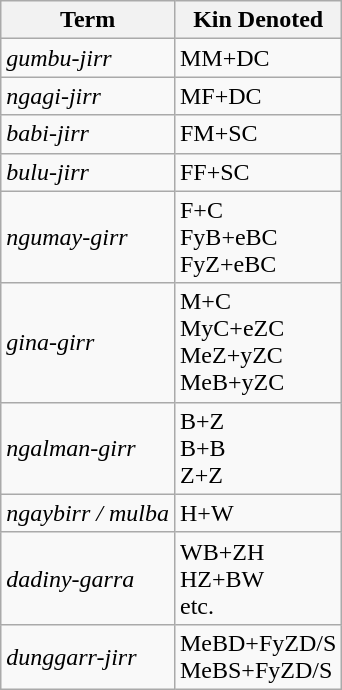<table class="wikitable mw-collapsible mw-collapsed">
<tr>
<th>Term</th>
<th>Kin Denoted</th>
</tr>
<tr>
<td><em>gumbu-jirr</em></td>
<td>MM+DC</td>
</tr>
<tr>
<td><em>ngagi-jirr</em></td>
<td>MF+DC</td>
</tr>
<tr>
<td><em>babi-jirr</em></td>
<td>FM+SC</td>
</tr>
<tr>
<td><em>bulu-jirr</em></td>
<td>FF+SC</td>
</tr>
<tr>
<td><em>ngumay-girr</em></td>
<td>F+C<br>FyB+eBC<br>FyZ+eBC</td>
</tr>
<tr>
<td><em>gina-girr</em></td>
<td>M+C<br>MyC+eZC<br>MeZ+yZC<br>MeB+yZC</td>
</tr>
<tr>
<td><em>ngalman-girr</em></td>
<td>B+Z<br>B+B<br>Z+Z</td>
</tr>
<tr>
<td><em>ngaybirr / mulba</em></td>
<td>H+W</td>
</tr>
<tr>
<td><em>dadiny-garra</em></td>
<td>WB+ZH<br>HZ+BW<br>etc.</td>
</tr>
<tr>
<td><em>dunggarr-jirr</em></td>
<td>MeBD+FyZD/S<br>MeBS+FyZD/S</td>
</tr>
</table>
